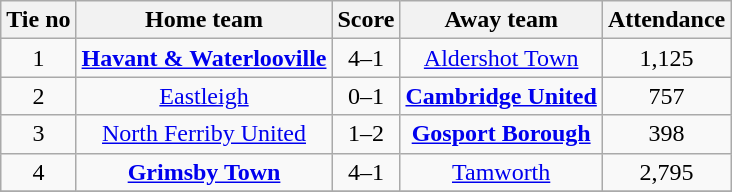<table class="wikitable" style="text-align:center">
<tr>
<th>Tie no</th>
<th>Home team</th>
<th>Score</th>
<th>Away team</th>
<th>Attendance</th>
</tr>
<tr>
<td>1</td>
<td><strong><a href='#'>Havant & Waterlooville</a></strong></td>
<td>4–1</td>
<td><a href='#'>Aldershot Town</a></td>
<td>1,125</td>
</tr>
<tr>
<td>2</td>
<td><a href='#'>Eastleigh</a></td>
<td>0–1</td>
<td><strong><a href='#'>Cambridge United</a></strong></td>
<td>757</td>
</tr>
<tr>
<td>3</td>
<td><a href='#'>North Ferriby United</a></td>
<td>1–2</td>
<td><strong><a href='#'>Gosport Borough</a></strong></td>
<td>398</td>
</tr>
<tr>
<td>4</td>
<td><strong><a href='#'>Grimsby Town</a></strong></td>
<td>4–1</td>
<td><a href='#'>Tamworth</a></td>
<td>2,795</td>
</tr>
<tr>
</tr>
</table>
